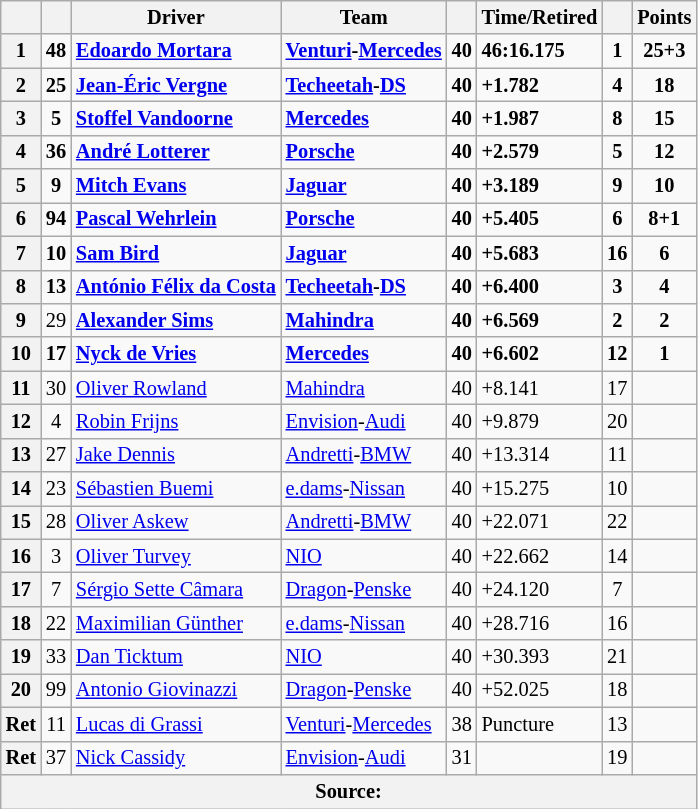<table class="wikitable sortable" style="font-size: 85%">
<tr>
<th scope="col"></th>
<th scope="col"></th>
<th scope="col">Driver</th>
<th scope="col">Team</th>
<th scope="col"></th>
<th scope="col" class="unsortable">Time/Retired</th>
<th scope="col"></th>
<th scope="col">Points</th>
</tr>
<tr>
<th scope="row">1</th>
<td align="center"><strong>48</strong></td>
<td data-sort-value="MOR"> <strong><a href='#'>Edoardo Mortara</a></strong></td>
<td><strong><a href='#'>Venturi</a>-<a href='#'>Mercedes</a></strong></td>
<td><strong>40</strong></td>
<td><strong>46:16.175</strong></td>
<td align="center"><strong>1</strong></td>
<td align="center"><strong>25+3</strong></td>
</tr>
<tr>
<th scope="row">2</th>
<td align="center"><strong>25</strong></td>
<td data-sort-value="JEV"> <strong><a href='#'>Jean-Éric Vergne</a></strong></td>
<td><strong><a href='#'>Techeetah</a>-<a href='#'>DS</a></strong></td>
<td><strong>40</strong></td>
<td><strong>+1.782</strong></td>
<td align="center"><strong>4</strong></td>
<td align="center"><strong>18</strong></td>
</tr>
<tr>
<th scope="row">3</th>
<td align="center"><strong>5</strong></td>
<td data-sort-value="VAN"> <strong><a href='#'>Stoffel Vandoorne</a></strong></td>
<td><strong><a href='#'>Mercedes</a></strong></td>
<td><strong>40</strong></td>
<td><strong>+1.987</strong></td>
<td align="center"><strong>8</strong></td>
<td align="center"><strong>15</strong></td>
</tr>
<tr>
<th scope="row">4</th>
<td align="center"><strong>36</strong></td>
<td data-sort-value="LOT"> <strong><a href='#'>André Lotterer</a></strong></td>
<td><strong><a href='#'>Porsche</a></strong></td>
<td><strong>40</strong></td>
<td><strong>+2.579</strong></td>
<td align="center"><strong>5</strong></td>
<td align="center"><strong>12</strong></td>
</tr>
<tr>
<th scope="row">5</th>
<td align="center"><strong>9</strong></td>
<td data-sort-value="EVA"> <strong><a href='#'>Mitch Evans</a></strong></td>
<td><strong><a href='#'>Jaguar</a></strong></td>
<td><strong>40</strong></td>
<td><strong>+3.189</strong></td>
<td align="center"><strong>9</strong></td>
<td align="center"><strong>10</strong></td>
</tr>
<tr>
<th scope="row">6</th>
<td align="center"><strong>94</strong></td>
<td data-sort-value="WEH"> <strong><a href='#'>Pascal Wehrlein</a></strong></td>
<td><strong><a href='#'>Porsche</a></strong></td>
<td><strong>40</strong></td>
<td><strong>+5.405</strong></td>
<td align="center"><strong>6</strong></td>
<td align="center"><strong>8+1</strong></td>
</tr>
<tr>
<th scope="row">7</th>
<td align="center"><strong>10</strong></td>
<td data-sort-value="BIR"> <strong><a href='#'>Sam Bird</a></strong></td>
<td><strong><a href='#'>Jaguar</a></strong></td>
<td><strong>40</strong></td>
<td><strong>+5.683</strong></td>
<td align="center"><strong>16</strong></td>
<td align="center"><strong>6</strong></td>
</tr>
<tr>
<th scope="row">8</th>
<td align="center"><strong>13</strong></td>
<td data-sort-value="DAC"> <strong><a href='#'>António Félix da Costa</a></strong></td>
<td><strong><a href='#'>Techeetah</a>-<a href='#'>DS</a></strong></td>
<td><strong>40</strong></td>
<td><strong>+6.400</strong></td>
<td align="center"><strong>3</strong></td>
<td align="center"><strong>4</strong></td>
</tr>
<tr>
<th scope="row">9</th>
<td align="center">29</td>
<td data-sort-value="SIM"> <strong><a href='#'>Alexander Sims</a></strong></td>
<td><strong><a href='#'>Mahindra</a></strong></td>
<td><strong>40</strong></td>
<td><strong>+6.569</strong></td>
<td align="center"><strong>2</strong></td>
<td align="center"><strong>2</strong></td>
</tr>
<tr>
<th scope="row"><strong>10</strong></th>
<td align="center"><strong>17</strong></td>
<td data-sort-value="DEV"> <strong><a href='#'>Nyck de Vries</a></strong></td>
<td><strong><a href='#'>Mercedes</a></strong></td>
<td><strong>40</strong></td>
<td><strong>+6.602</strong></td>
<td align="center"><strong>12</strong></td>
<td align="center"><strong>1</strong></td>
</tr>
<tr>
<th scope="row">11</th>
<td align="center">30</td>
<td data-sort-value="ROW"> <a href='#'>Oliver Rowland</a></td>
<td><a href='#'>Mahindra</a></td>
<td>40</td>
<td>+8.141</td>
<td align="center">17</td>
<td align="center"></td>
</tr>
<tr>
<th scope="row">12</th>
<td align="center">4</td>
<td data-sort-value="FRI"> <a href='#'>Robin Frijns</a></td>
<td><a href='#'>Envision</a>-<a href='#'>Audi</a></td>
<td>40</td>
<td>+9.879</td>
<td align="center">20</td>
<td align="center"></td>
</tr>
<tr>
<th scope="row">13</th>
<td align="center">27</td>
<td data-sort-value="DEN"> <a href='#'>Jake Dennis</a></td>
<td><a href='#'>Andretti</a>-<a href='#'>BMW</a></td>
<td>40</td>
<td>+13.314</td>
<td align="center">11</td>
<td align="center"></td>
</tr>
<tr>
<th scope="row">14</th>
<td align="center">23</td>
<td data-sort-value="BUE"> <a href='#'>Sébastien Buemi</a></td>
<td><a href='#'>e.dams</a>-<a href='#'>Nissan</a></td>
<td>40</td>
<td>+15.275</td>
<td align="center">10</td>
<td align="center"></td>
</tr>
<tr>
<th scope="row">15</th>
<td align="center">28</td>
<td data-sort-value="ASK"> <a href='#'>Oliver Askew</a></td>
<td><a href='#'>Andretti</a>-<a href='#'>BMW</a></td>
<td>40</td>
<td>+22.071</td>
<td align="center">22</td>
<td align="center"></td>
</tr>
<tr>
<th scope="row">16</th>
<td align="center">3</td>
<td data-sort-value="TUR"> <a href='#'>Oliver Turvey</a></td>
<td><a href='#'>NIO</a></td>
<td>40</td>
<td>+22.662</td>
<td align="center">14</td>
<td align="center"></td>
</tr>
<tr>
<th scope="row">17</th>
<td align="center">7</td>
<td data-sort-value="SET"> <a href='#'>Sérgio Sette Câmara</a></td>
<td><a href='#'>Dragon</a>-<a href='#'>Penske</a></td>
<td>40</td>
<td>+24.120</td>
<td align="center">7</td>
<td align="center"></td>
</tr>
<tr>
<th scope="row">18</th>
<td align="center">22</td>
<td data-sort-value="GUE"> <a href='#'>Maximilian Günther</a></td>
<td><a href='#'>e.dams</a>-<a href='#'>Nissan</a></td>
<td>40</td>
<td>+28.716</td>
<td align="center">16</td>
<td align="center"></td>
</tr>
<tr>
<th scope="row">19</th>
<td align="center">33</td>
<td data-sort-value="TIC"> <a href='#'>Dan Ticktum</a></td>
<td><a href='#'>NIO</a></td>
<td>40</td>
<td>+30.393</td>
<td align="center">21</td>
<td align="center"></td>
</tr>
<tr>
<th scope="row">20</th>
<td align="center">99</td>
<td data-sort-value="GIO"> <a href='#'>Antonio Giovinazzi</a></td>
<td><a href='#'>Dragon</a>-<a href='#'>Penske</a></td>
<td>40</td>
<td>+52.025</td>
<td align="center">18</td>
<td align="center"></td>
</tr>
<tr>
<th scope="row">Ret</th>
<td align="center">11</td>
<td data-sort-value="DIG"> <a href='#'>Lucas di Grassi</a></td>
<td><a href='#'>Venturi</a>-<a href='#'>Mercedes</a></td>
<td>38</td>
<td>Puncture</td>
<td align="center">13</td>
<td align="center"></td>
</tr>
<tr>
<th scope="row">Ret</th>
<td align="center">37</td>
<td data-sort-value="CAS"> <a href='#'>Nick Cassidy</a></td>
<td><a href='#'>Envision</a>-<a href='#'>Audi</a></td>
<td>31</td>
<td></td>
<td align="center">19</td>
<td align="center"></td>
</tr>
<tr>
<th colspan="8">Source:</th>
</tr>
</table>
